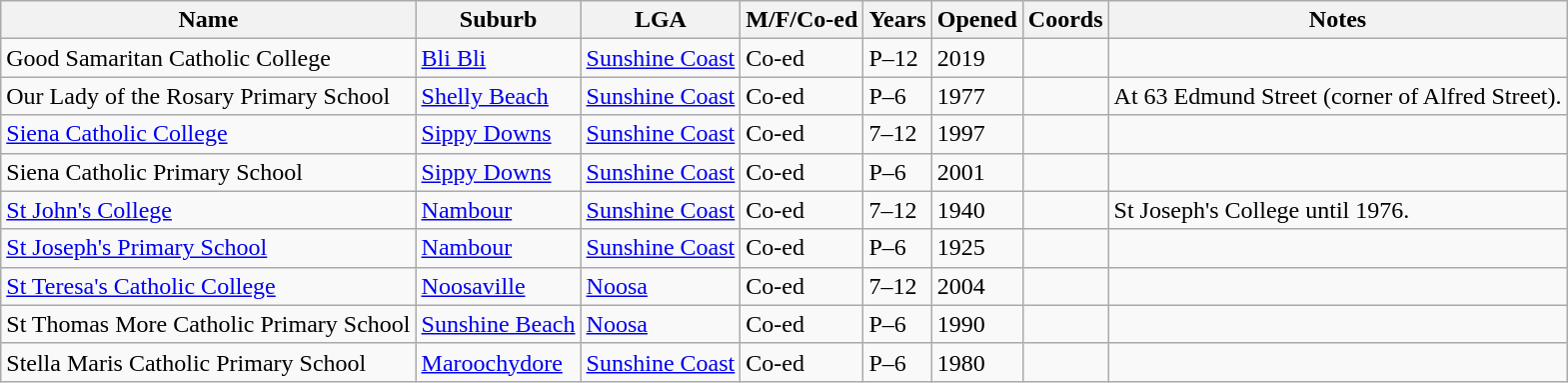<table class="wikitable sortable">
<tr>
<th>Name</th>
<th>Suburb</th>
<th>LGA</th>
<th>M/F/Co-ed</th>
<th>Years</th>
<th>Opened</th>
<th>Coords</th>
<th>Notes</th>
</tr>
<tr>
<td>Good Samaritan Catholic College</td>
<td><a href='#'>Bli Bli</a></td>
<td><a href='#'>Sunshine Coast</a></td>
<td>Co-ed</td>
<td>P–12</td>
<td>2019</td>
<td></td>
<td></td>
</tr>
<tr>
<td>Our Lady of the Rosary Primary School</td>
<td><a href='#'>Shelly Beach</a></td>
<td><a href='#'>Sunshine Coast</a></td>
<td>Co-ed</td>
<td>P–6</td>
<td>1977</td>
<td></td>
<td>At 63 Edmund Street (corner of Alfred Street).</td>
</tr>
<tr>
<td><a href='#'>Siena Catholic College</a></td>
<td><a href='#'>Sippy Downs</a></td>
<td><a href='#'>Sunshine Coast</a></td>
<td>Co-ed</td>
<td>7–12</td>
<td>1997</td>
<td></td>
<td></td>
</tr>
<tr>
<td>Siena Catholic Primary School</td>
<td><a href='#'>Sippy Downs</a></td>
<td><a href='#'>Sunshine Coast</a></td>
<td>Co-ed</td>
<td>P–6</td>
<td>2001</td>
<td></td>
<td></td>
</tr>
<tr>
<td><a href='#'>St John's College</a></td>
<td><a href='#'>Nambour</a></td>
<td><a href='#'>Sunshine Coast</a></td>
<td>Co-ed</td>
<td>7–12</td>
<td>1940</td>
<td></td>
<td>St Joseph's College until 1976.</td>
</tr>
<tr>
<td><a href='#'>St Joseph's Primary School</a></td>
<td><a href='#'>Nambour</a></td>
<td><a href='#'>Sunshine Coast</a></td>
<td>Co-ed</td>
<td>P–6</td>
<td>1925</td>
<td></td>
<td></td>
</tr>
<tr>
<td><a href='#'>St Teresa's Catholic College</a></td>
<td><a href='#'>Noosaville</a></td>
<td><a href='#'>Noosa</a></td>
<td>Co-ed</td>
<td>7–12</td>
<td>2004</td>
<td></td>
<td></td>
</tr>
<tr>
<td>St Thomas More Catholic Primary School</td>
<td><a href='#'>Sunshine Beach</a></td>
<td><a href='#'>Noosa</a></td>
<td>Co-ed</td>
<td>P–6</td>
<td>1990</td>
<td></td>
<td></td>
</tr>
<tr>
<td>Stella Maris Catholic Primary School</td>
<td><a href='#'>Maroochydore</a></td>
<td><a href='#'>Sunshine Coast</a></td>
<td>Co-ed</td>
<td>P–6</td>
<td>1980</td>
<td></td>
<td></td>
</tr>
</table>
